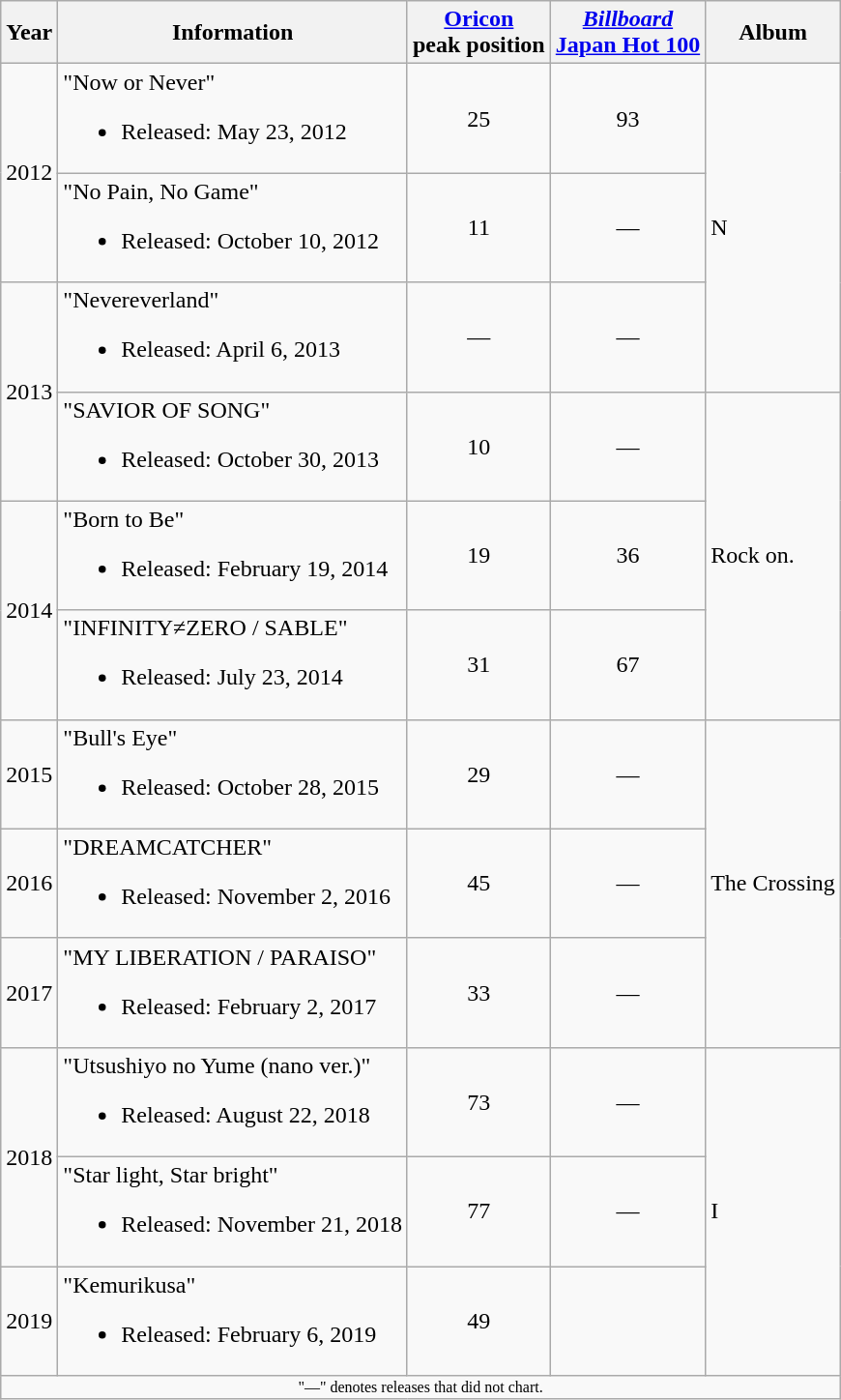<table class="wikitable">
<tr>
<th>Year</th>
<th>Information</th>
<th colspan="1"><a href='#'>Oricon</a><br> peak position</th>
<th><a href='#'><em>Billboard</em> <br>Japan Hot 100</a></th>
<th><strong>Album</strong></th>
</tr>
<tr>
<td rowspan="2">2012</td>
<td>"Now or Never"<br><ul><li>Released: May 23, 2012</li></ul></td>
<td align="center">25</td>
<td align="center">93</td>
<td rowspan="3">N</td>
</tr>
<tr>
<td>"No Pain, No Game"<br><ul><li>Released: October 10, 2012</li></ul></td>
<td align="center">11</td>
<td align="center">—</td>
</tr>
<tr>
<td rowspan="2">2013</td>
<td>"Nevereverland"<br><ul><li>Released: April 6, 2013</li></ul></td>
<td align="center">—</td>
<td align="center">—</td>
</tr>
<tr>
<td>"SAVIOR OF SONG"<br><ul><li>Released: October 30, 2013</li></ul></td>
<td align="center">10</td>
<td align="center">—</td>
<td rowspan="3">Rock on.</td>
</tr>
<tr>
<td rowspan="2">2014</td>
<td>"Born to Be"<br><ul><li>Released: February 19, 2014</li></ul></td>
<td align="center">19</td>
<td align="center">36</td>
</tr>
<tr>
<td>"INFINITY≠ZERO / SABLE"<br><ul><li>Released: July 23, 2014</li></ul></td>
<td align="center">31</td>
<td align="center">67</td>
</tr>
<tr>
<td>2015</td>
<td>"Bull's Eye"<br><ul><li>Released: October 28, 2015</li></ul></td>
<td align="center">29</td>
<td align="center">—</td>
<td rowspan="3">The Crossing</td>
</tr>
<tr>
<td>2016</td>
<td>"DREAMCATCHER"<br><ul><li>Released: November 2, 2016</li></ul></td>
<td align="center">45</td>
<td align="center">—</td>
</tr>
<tr>
<td>2017</td>
<td>"MY LIBERATION / PARAISO"<br><ul><li>Released: February 2, 2017</li></ul></td>
<td align="center">33</td>
<td align="center">—</td>
</tr>
<tr>
<td rowspan="2">2018</td>
<td>"Utsushiyo no Yume (nano ver.)"<br><ul><li>Released: August 22, 2018</li></ul></td>
<td align="center">73</td>
<td align="center">—</td>
<td rowspan="3">I</td>
</tr>
<tr>
<td>"Star light, Star bright"<br><ul><li>Released: November 21, 2018</li></ul></td>
<td align="center">77</td>
<td align="center">—</td>
</tr>
<tr>
<td>2019</td>
<td>"Kemurikusa"<br><ul><li>Released: February 6, 2019</li></ul></td>
<td align="center">49</td>
</tr>
<tr>
<td colspan="14" align="center" style="font-size: 8pt">"—" denotes releases that did not chart.</td>
</tr>
</table>
